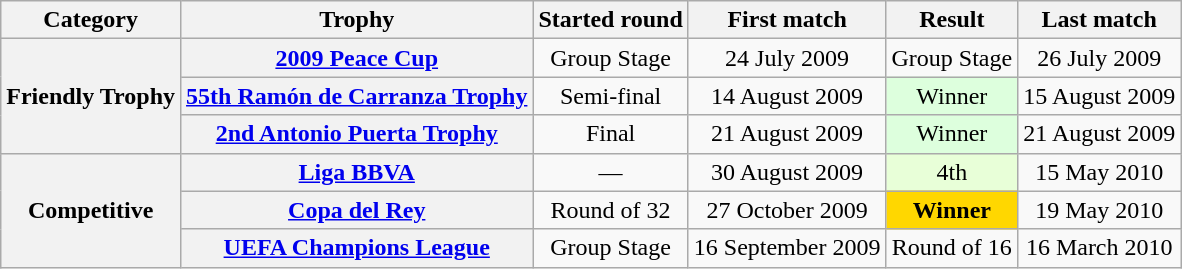<table class="wikitable">
<tr>
<th>Category</th>
<th>Trophy</th>
<th>Started round</th>
<th>First match</th>
<th>Result</th>
<th>Last match</th>
</tr>
<tr>
<th rowspan="3">Friendly Trophy</th>
<th><a href='#'>2009 Peace Cup</a></th>
<td style="text-align:center;">Group Stage</td>
<td style="text-align:center;">24 July 2009</td>
<td style="text-align:center;">Group Stage</td>
<td style="text-align:center;">26 July 2009</td>
</tr>
<tr>
<th><a href='#'>55th Ramón de Carranza Trophy</a></th>
<td style="text-align:center;">Semi-final</td>
<td style="text-align:center;">14 August 2009</td>
<td style="background:#dfd; text-align:center;">Winner</td>
<td style="text-align:center;">15 August 2009</td>
</tr>
<tr>
<th><a href='#'>2nd Antonio Puerta Trophy</a></th>
<td style="text-align:center;">Final</td>
<td style="text-align:center;">21 August 2009</td>
<td style="background:#dfd; text-align:center;">Winner</td>
<td style="text-align:center;">21 August 2009</td>
</tr>
<tr>
<th rowspan="3">Competitive</th>
<th><a href='#'>Liga BBVA</a></th>
<td style="text-align:center;">—</td>
<td style="text-align:center;">30 August 2009</td>
<td style="background:#e8ffd8; text-align:center;">4th</td>
<td style="text-align:center;">15 May 2010</td>
</tr>
<tr>
<th><a href='#'>Copa del Rey</a></th>
<td style="text-align:center;">Round of 32</td>
<td style="text-align:center;">27 October 2009</td>
<td style="text-align:center; background:gold;"><strong>Winner</strong></td>
<td style="text-align:center;">19 May 2010</td>
</tr>
<tr>
<th><a href='#'>UEFA Champions League</a></th>
<td style="text-align:center;">Group Stage</td>
<td style="text-align:center;">16 September 2009</td>
<td style="text-align:center;">Round of 16</td>
<td style="text-align:center;">16 March 2010</td>
</tr>
</table>
